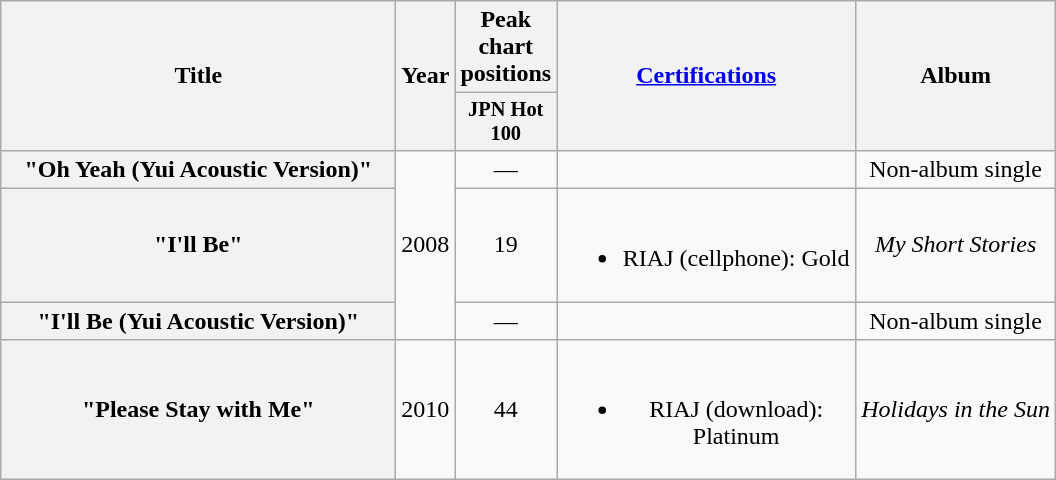<table class="wikitable plainrowheaders" style="text-align:center;">
<tr>
<th scope="col" rowspan="2" style="width:16em;">Title</th>
<th scope="col" rowspan="2">Year</th>
<th scope="col" colspan="1">Peak chart positions</th>
<th scope="col" rowspan="2" style="width:12em;"><a href='#'>Certifications</a></th>
<th scope="col" rowspan="2">Album</th>
</tr>
<tr>
<th style="width:3em;font-size:85%">JPN Hot 100<br></th>
</tr>
<tr>
<th scope="row">"Oh Yeah (Yui Acoustic Version)"</th>
<td rowspan="3">2008</td>
<td>—</td>
<td></td>
<td rowspan=1>Non-album single</td>
</tr>
<tr>
<th scope="row">"I'll Be"</th>
<td>19</td>
<td><br><ul><li>RIAJ <span>(cellphone)</span>: Gold</li></ul></td>
<td rowspan=1><em>My Short Stories</em></td>
</tr>
<tr>
<th scope="row">"I'll Be (Yui Acoustic Version)"</th>
<td>—</td>
<td></td>
<td rowspan=1>Non-album single</td>
</tr>
<tr>
<th scope="row">"Please Stay with Me"</th>
<td rowspan="1">2010</td>
<td>44</td>
<td><br><ul><li>RIAJ <span>(download)</span>: Platinum</li></ul></td>
<td rowspan=1><em>Holidays in the Sun</em></td>
</tr>
</table>
